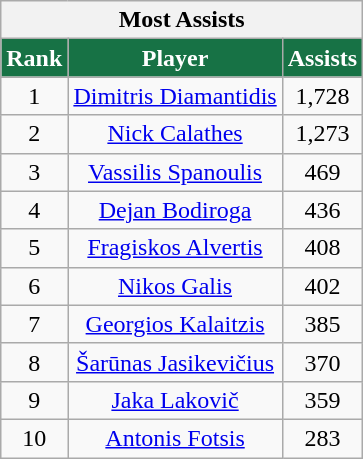<table class="wikitable sortable" style="text-align:center">
<tr>
<th colspan="3" style="text-align:center; style="color:#fff; background:#177245;">Most Assists</th>
</tr>
<tr>
<th style="color:#fff; background:#177245;">Rank</th>
<th style="color:#fff; background:#177245;">Player</th>
<th style="color:#fff; background:#177245;">Assists</th>
</tr>
<tr>
<td>1</td>
<td> <a href='#'>Dimitris Diamantidis</a></td>
<td>1,728</td>
</tr>
<tr>
<td>2</td>
<td> <a href='#'>Nick Calathes</a></td>
<td>1,273</td>
</tr>
<tr>
<td>3</td>
<td> <a href='#'>Vassilis Spanoulis</a></td>
<td>469</td>
</tr>
<tr>
<td>4</td>
<td> <a href='#'>Dejan Bodiroga</a></td>
<td>436</td>
</tr>
<tr>
<td>5</td>
<td> <a href='#'>Fragiskos Alvertis</a></td>
<td>408</td>
</tr>
<tr>
<td>6</td>
<td> <a href='#'>Nikos Galis</a></td>
<td>402</td>
</tr>
<tr>
<td>7</td>
<td> <a href='#'>Georgios Kalaitzis</a></td>
<td>385</td>
</tr>
<tr>
<td>8</td>
<td> <a href='#'>Šarūnas Jasikevičius</a></td>
<td>370</td>
</tr>
<tr>
<td>9</td>
<td> <a href='#'>Jaka Lakovič</a></td>
<td>359</td>
</tr>
<tr>
<td>10</td>
<td> <a href='#'>Antonis Fotsis</a></td>
<td>283</td>
</tr>
</table>
